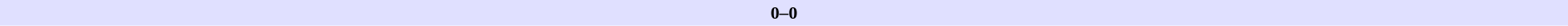<table border=0 cellspacing=0 cellpadding=2 style=font-size:90% width=100%>
<tr bgcolor=#e0e0ff>
<td align=right width=40%></td>
<th>0–0</th>
<td align=left width=40%></td>
</tr>
</table>
